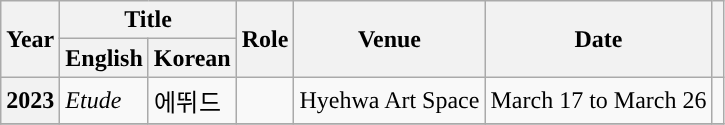<table class="wikitable sortable plainrowheaders" style="text-align:left; font-size:100%;">
<tr>
<th scope="col" rowspan="2">Year</th>
<th scope="col" colspan="2">Title</th>
<th scope="col" rowspan="2">Role</th>
<th scope="col" rowspan="2" class="unsortable">Venue</th>
<th scope="col" rowspan="2">Date</th>
<th rowspan="2" scope="col" class="unsortable"></th>
</tr>
<tr>
<th>English</th>
<th>Korean</th>
</tr>
<tr>
<th scope="row">2023</th>
<td><em>Etude</em></td>
<td>에뛰드</td>
<td></td>
<td>Hyehwa Art Space</td>
<td>March 17 to March 26</td>
<td></td>
</tr>
<tr>
</tr>
</table>
